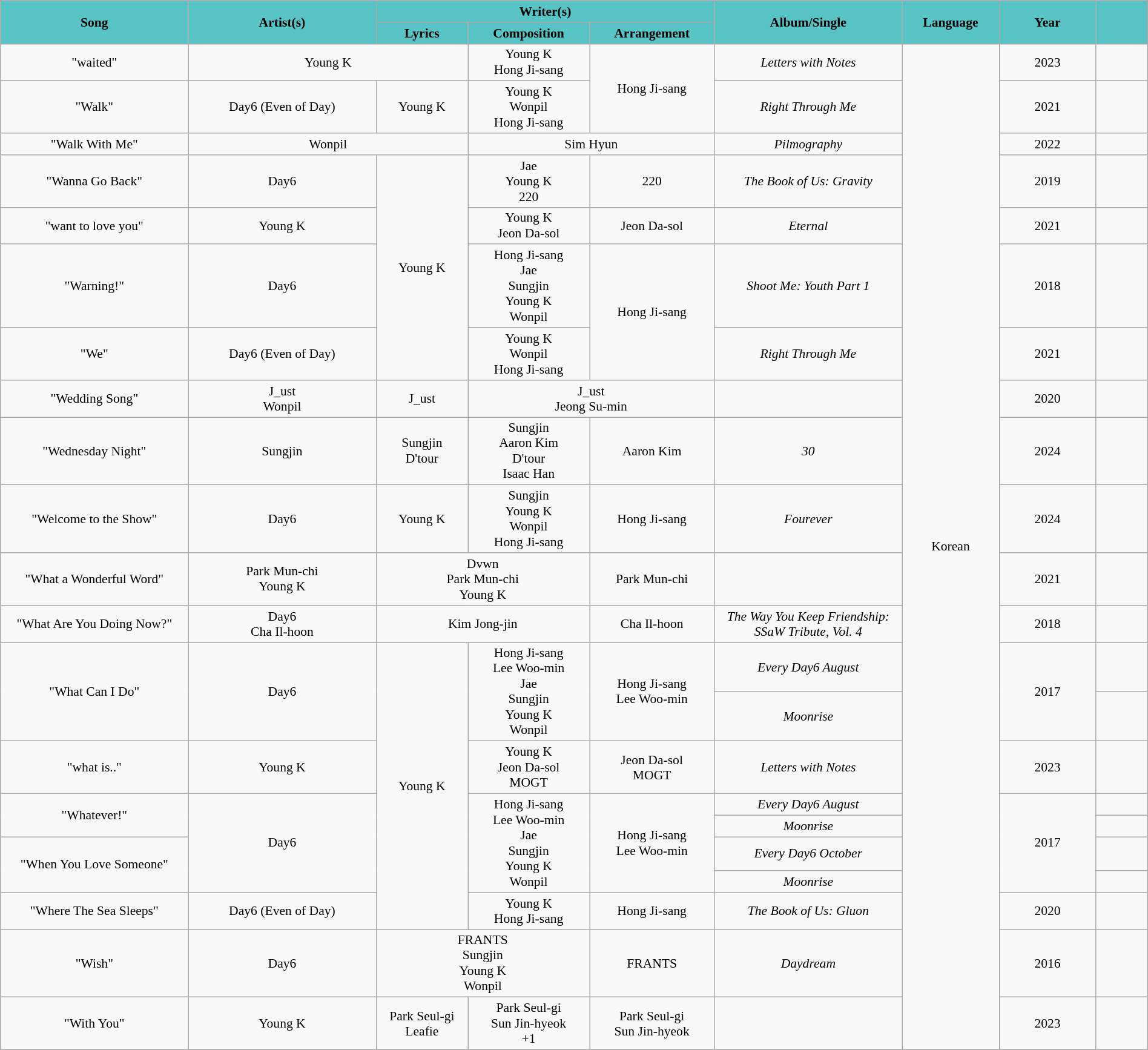<table class="wikitable" style="margin:0.5em auto; clear:both; font-size:.9em; text-align:center; width:100%">
<tr>
<th rowspan=2 style="width:200px; background:#57c3c5;">Song</th>
<th rowspan=2 style="width:200px; background:#57c3c5;">Artist(s)</th>
<th colspan=3 style="width:700px; background:#57c3c5;">Writer(s)</th>
<th rowspan=2 style="width:200px; background:#57c3c5;">Album/Single</th>
<th rowspan=2 style="width:100px; background:#57c3c5;">Language</th>
<th rowspan=2 style="width:100px; background:#57c3c5;">Year</th>
<th rowspan=2 style="width:50px;  background:#57c3c5;"></th>
</tr>
<tr>
<th style="background:#57c3c5">Lyrics</th>
<th style="background:#57c3c5">Composition</th>
<th style="background:#57c3c5">Arrangement</th>
</tr>
<tr>
<td>"waited"<br></td>
<td colspan=2>Young K</td>
<td>Young K<br>Hong Ji-sang</td>
<td rowspan=2>Hong Ji-sang</td>
<td><em>Letters with Notes</em></td>
<td rowspan=22>Korean</td>
<td>2023</td>
<td></td>
</tr>
<tr>
<td>"Walk"<br></td>
<td>Day6 (Even of Day)</td>
<td>Young K</td>
<td>Young K<br>Wonpil<br>Hong Ji-sang</td>
<td><em>Right Through Me</em></td>
<td>2021</td>
<td></td>
</tr>
<tr>
<td>"Walk With Me"<br></td>
<td colspan=2>Wonpil</td>
<td colspan=2>Sim Hyun</td>
<td><em>Pilmography</em></td>
<td>2022</td>
<td></td>
</tr>
<tr>
<td>"Wanna Go Back"<br></td>
<td>Day6</td>
<td rowspan=4>Young K</td>
<td>Jae<br>Young K<br>220</td>
<td>220</td>
<td><em>The Book of Us: Gravity</em></td>
<td>2019</td>
<td></td>
</tr>
<tr>
<td>"want to love you"</td>
<td>Young K</td>
<td>Young K<br>Jeon Da-sol</td>
<td>Jeon Da-sol</td>
<td><em>Eternal</em></td>
<td>2021</td>
<td></td>
</tr>
<tr>
<td>"Warning!"</td>
<td>Day6</td>
<td>Hong Ji-sang<br>Jae<br>Sungjin<br>Young K<br>Wonpil</td>
<td rowspan=2>Hong Ji-sang</td>
<td><em>Shoot Me: Youth Part 1</em></td>
<td>2018</td>
<td></td>
</tr>
<tr>
<td>"We"<br></td>
<td>Day6 (Even of Day)</td>
<td>Young K<br>Wonpil<br>Hong Ji-sang</td>
<td><em>Right Through Me</em></td>
<td>2021</td>
<td></td>
</tr>
<tr>
<td>"Wedding Song"<br></td>
<td>J_ust<br>Wonpil</td>
<td>J_ust</td>
<td colspan=2>J_ust<br>Jeong Su-min</td>
<td></td>
<td>2020</td>
<td></td>
</tr>
<tr>
<td>"Wednesday Night"</td>
<td>Sungjin</td>
<td>Sungjin<br>D'tour</td>
<td>Sungjin<br>Aaron Kim<br>D'tour<br>Isaac Han</td>
<td>Aaron Kim</td>
<td><em>30</em></td>
<td>2024</td>
<td></td>
</tr>
<tr>
<td>"Welcome to the Show"</td>
<td>Day6</td>
<td>Young K</td>
<td>Sungjin<br>Young K<br>Wonpil<br>Hong Ji-sang</td>
<td>Hong Ji-sang</td>
<td><em>Fourever</em></td>
<td>2024</td>
<td></td>
</tr>
<tr>
<td>"What a Wonderful Word"</td>
<td>Park Mun-chi<br>Young K</td>
<td colspan=2>Dvwn<br>Park Mun-chi<br>Young K</td>
<td>Park Mun-chi</td>
<td></td>
<td>2021</td>
<td></td>
</tr>
<tr>
<td>"What Are You Doing Now?"<br></td>
<td>Day6<br>Cha Il-hoon</td>
<td colspan=2>Kim Jong-jin</td>
<td>Cha Il-hoon</td>
<td><em>The Way You Keep Friendship: SSaW Tribute, Vol. 4</em></td>
<td>2018</td>
<td></td>
</tr>
<tr>
<td rowspan=2>"What Can I Do"<br></td>
<td rowspan=2>Day6</td>
<td rowspan=8>Young K</td>
<td rowspan=2>Hong Ji-sang<br>Lee Woo-min<br>Jae<br>Sungjin<br>Young K<br>Wonpil</td>
<td rowspan=2>Hong Ji-sang<br>Lee Woo-min</td>
<td><em>Every Day6 August</em></td>
<td rowspan=2>2017</td>
<td></td>
</tr>
<tr>
<td><em>Moonrise</em></td>
<td></td>
</tr>
<tr>
<td>"what is.."</td>
<td>Young K</td>
<td>Young K<br>Jeon Da-sol<br>MOGT</td>
<td>Jeon Da-sol<br>MOGT</td>
<td><em>Letters with Notes</em></td>
<td>2023</td>
<td></td>
</tr>
<tr>
<td rowspan=2>"Whatever!"<br></td>
<td rowspan=4>Day6</td>
<td rowspan=4>Hong Ji-sang<br>Lee Woo-min<br>Jae<br>Sungjin<br>Young K<br>Wonpil</td>
<td rowspan=4>Hong Ji-sang<br>Lee Woo-min</td>
<td><em>Every Day6 August</em></td>
<td rowspan=4>2017</td>
<td></td>
</tr>
<tr>
<td><em>Moonrise</em></td>
<td></td>
</tr>
<tr>
<td rowspan=2>"When You Love Someone"<br></td>
<td><em>Every Day6 October</em></td>
<td></td>
</tr>
<tr>
<td><em>Moonrise</em></td>
<td></td>
</tr>
<tr>
<td>"Where The Sea Sleeps"<br></td>
<td>Day6 (Even of Day)</td>
<td>Young K<br>Hong Ji-sang</td>
<td>Hong Ji-sang</td>
<td><em>The Book of Us: Gluon</em></td>
<td>2020</td>
<td></td>
</tr>
<tr>
<td>"Wish"<br></td>
<td>Day6</td>
<td colspan=2>FRANTS<br>Sungjin<br>Young K<br>Wonpil</td>
<td>FRANTS</td>
<td><em>Daydream</em></td>
<td>2016</td>
<td></td>
</tr>
<tr>
<td>"With You"</td>
<td>Young K</td>
<td>Park Seul-gi<br>Leafie</td>
<td>Park Seul-gi<br>Sun Jin-hyeok<br>+1</td>
<td>Park Seul-gi<br>Sun Jin-hyeok</td>
<td></td>
<td>2023</td>
<td></td>
</tr>
</table>
